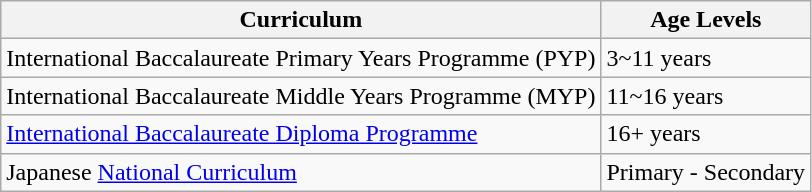<table class="wikitable" border="1">
<tr>
<th>Curriculum</th>
<th>Age Levels</th>
</tr>
<tr>
<td>International Baccalaureate Primary Years Programme (PYP) <br></td>
<td>3~11 years</td>
</tr>
<tr>
<td>International Baccalaureate Middle Years Programme (MYP) <br></td>
<td>11~16 years</td>
</tr>
<tr>
<td><a href='#'>International Baccalaureate Diploma Programme</a><br></td>
<td>16+ years</td>
</tr>
<tr>
<td>Japanese <a href='#'>National Curriculum</a></td>
<td>Primary - Secondary</td>
</tr>
</table>
